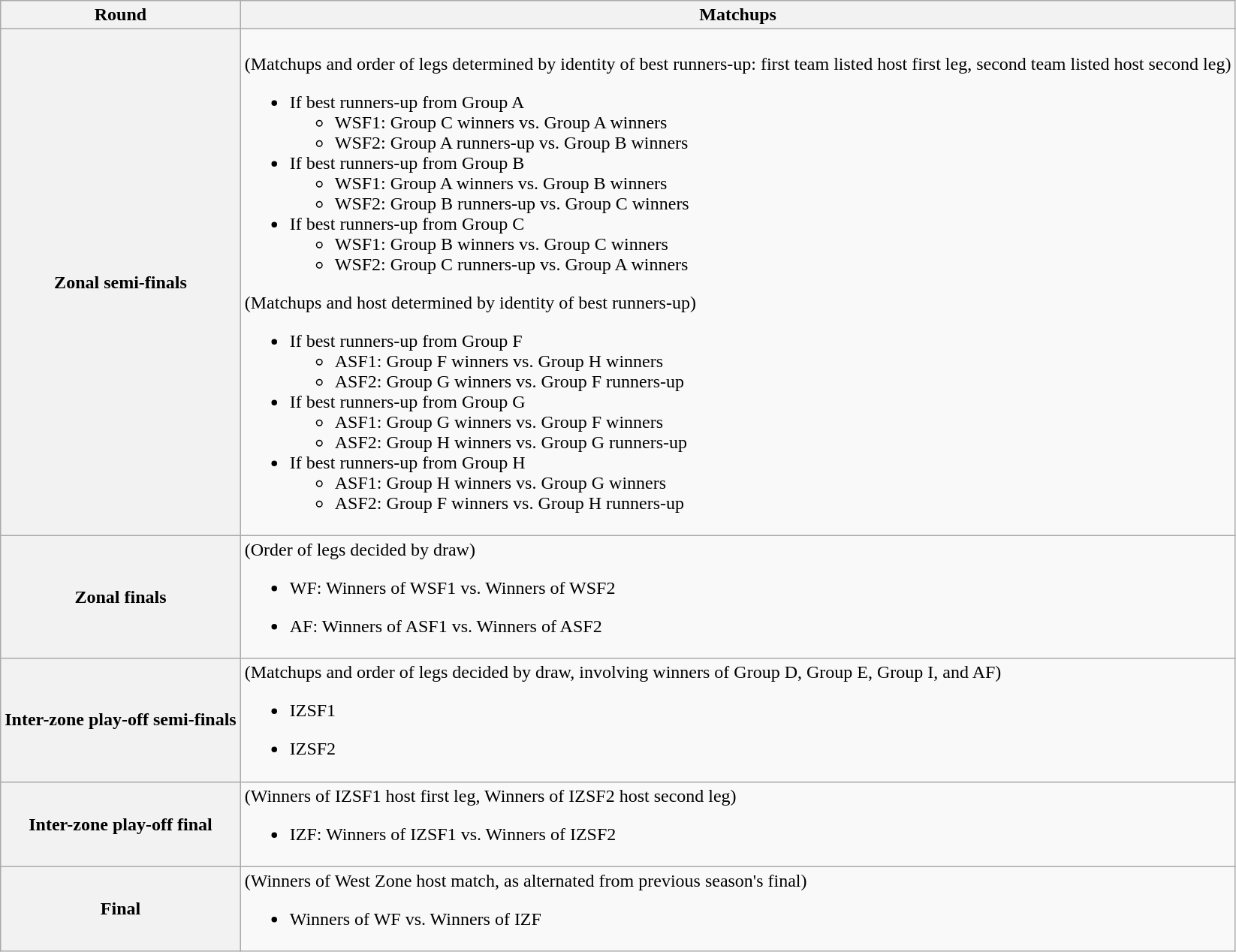<table class=wikitable>
<tr>
<th>Round</th>
<th>Matchups</th>
</tr>
<tr>
<th>Zonal semi-finals</th>
<td><br>
(Matchups and order of legs determined by identity of best runners-up: first team listed host first leg, second team listed host second leg)<ul><li>If best runners-up from Group A<ul><li>WSF1: Group C winners vs. Group A winners</li><li>WSF2: Group A runners-up vs. Group B winners</li></ul></li><li>If best runners-up from Group B<ul><li>WSF1: Group A winners vs. Group B winners</li><li>WSF2: Group B runners-up vs. Group C winners</li></ul></li><li>If best runners-up from Group C<ul><li>WSF1: Group B winners vs. Group C winners</li><li>WSF2: Group C runners-up vs. Group A winners</li></ul></li></ul>(Matchups and host determined by identity of best runners-up)<ul><li>If best runners-up from Group F<ul><li>ASF1: Group F winners vs. Group H winners</li><li>ASF2: Group G winners vs. Group F runners-up</li></ul></li><li>If best runners-up from Group G<ul><li>ASF1: Group G winners vs. Group F winners</li><li>ASF2: Group H winners vs. Group G runners-up</li></ul></li><li>If best runners-up from Group H<ul><li>ASF1: Group H winners vs. Group G winners</li><li>ASF2: Group F winners vs. Group H runners-up</li></ul></li></ul></td>
</tr>
<tr>
<th>Zonal finals</th>
<td>(Order of legs decided by draw)<br>
<ul><li>WF: Winners of WSF1 vs. Winners of WSF2</li></ul><ul><li>AF: Winners of ASF1 vs. Winners of ASF2</li></ul></td>
</tr>
<tr>
<th>Inter-zone play-off semi-finals</th>
<td>(Matchups and order of legs decided by draw, involving winners of Group D, Group E, Group I, and AF)<br>
<ul><li>IZSF1</li></ul><ul><li>IZSF2</li></ul></td>
</tr>
<tr>
<th>Inter-zone play-off final</th>
<td>(Winners of IZSF1 host first leg, Winners of IZSF2 host second leg)<br><ul><li>IZF: Winners of IZSF1 vs. Winners of IZSF2</li></ul></td>
</tr>
<tr>
<th>Final</th>
<td>(Winners of West Zone host match, as alternated from previous season's final)<br><ul><li>Winners of WF vs. Winners of IZF</li></ul></td>
</tr>
</table>
